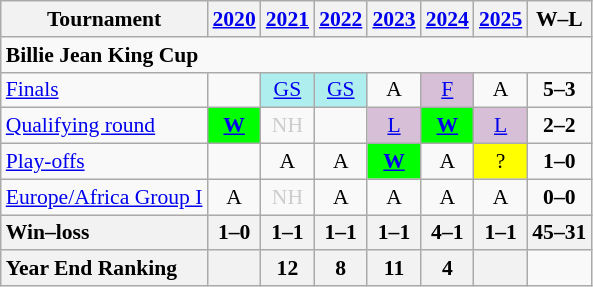<table class=wikitable style=text-align:center;font-size:90%>
<tr>
<th>Tournament</th>
<th><a href='#'>2020</a></th>
<th><a href='#'>2021</a></th>
<th><a href='#'>2022</a></th>
<th><a href='#'>2023</a></th>
<th><a href='#'>2024</a></th>
<th><a href='#'>2025</a></th>
<th>W–L</th>
</tr>
<tr>
<td colspan=8 align=left><strong>Billie Jean King Cup</strong></td>
</tr>
<tr>
<td align=left><a href='#'>Finals</a></td>
<td style=color:#ccc></td>
<td bgcolor=afeeee><a href='#'>GS</a></td>
<td bgcolor=afeeee><a href='#'>GS</a></td>
<td>A</td>
<td bgcolor=thistle><a href='#'>F</a></td>
<td>A</td>
<td><strong>5–3</strong></td>
</tr>
<tr>
<td align=left><a href='#'>Qualifying round</a></td>
<td bgcolor=lime><a href='#'><strong>W</strong></a></td>
<td style=color:#ccc>NH</td>
<td></td>
<td bgcolor=thistle><a href='#'>L</a></td>
<td bgcolor=lime><a href='#'><strong>W</strong></a></td>
<td bgcolor=thistle><a href='#'>L</a></td>
<td><strong>2–2</strong></td>
</tr>
<tr>
<td align=left><a href='#'>Play-offs</a></td>
<td style=color:#ccc></td>
<td>A</td>
<td>A</td>
<td bgcolor=lime><a href='#'><strong>W</strong></a></td>
<td>A</td>
<td bgcolor=yellow>?</td>
<td><strong>1–0</strong></td>
</tr>
<tr>
<td align=left><a href='#'>Europe/Africa Group I</a></td>
<td>A</td>
<td style=color:#ccc>NH</td>
<td>A</td>
<td>A</td>
<td>A</td>
<td>A</td>
<td><strong>0–0</strong></td>
</tr>
<tr>
<th style=text-align:left>Win–loss</th>
<th>1–0</th>
<th>1–1</th>
<th>1–1</th>
<th>1–1</th>
<th>4–1</th>
<th>1–1</th>
<th>45–31</th>
</tr>
<tr>
<th style=text-align:left>Year End Ranking</th>
<th style=color:#ccc></th>
<th>12</th>
<th>8</th>
<th>11</th>
<th>4</th>
<th></th>
</tr>
</table>
